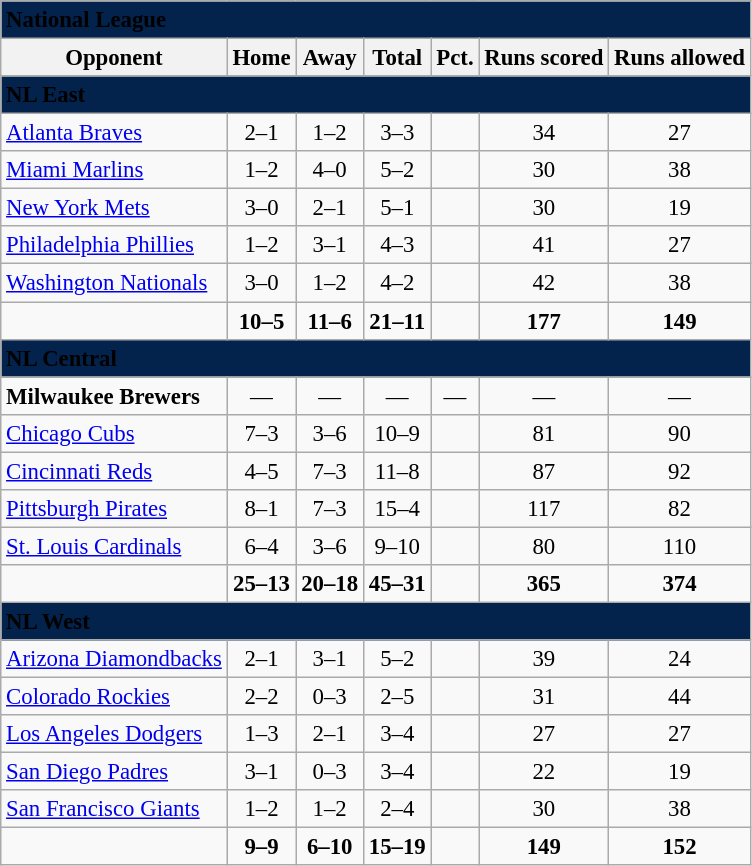<table class="wikitable" style="font-size: 95%; text-align: center">
<tr>
<td colspan="7" style="text-align:left; background:#03224c"><span> <strong>National League</strong> </span></td>
</tr>
<tr>
<th>Opponent</th>
<th>Home</th>
<th>Away</th>
<th>Total</th>
<th>Pct.</th>
<th>Runs scored</th>
<th>Runs allowed</th>
</tr>
<tr>
<td colspan="7" style="text-align:left; background:#03224c"><span> <strong>NL East</strong> </span></td>
</tr>
<tr>
<td style="text-align:left"><a href='#'>Atlanta Braves</a></td>
<td>2–1</td>
<td>1–2</td>
<td>3–3</td>
<td></td>
<td>34</td>
<td>27</td>
</tr>
<tr>
<td style="text-align:left"><a href='#'>Miami Marlins</a></td>
<td>1–2</td>
<td>4–0</td>
<td>5–2</td>
<td></td>
<td>30</td>
<td>38</td>
</tr>
<tr>
<td style="text-align:left"><a href='#'>New York Mets</a></td>
<td>3–0</td>
<td>2–1</td>
<td>5–1</td>
<td></td>
<td>30</td>
<td>19</td>
</tr>
<tr>
<td style="text-align:left"><a href='#'>Philadelphia Phillies</a></td>
<td>1–2</td>
<td>3–1</td>
<td>4–3</td>
<td></td>
<td>41</td>
<td>27</td>
</tr>
<tr>
<td style="text-align:left"><a href='#'>Washington Nationals</a></td>
<td>3–0</td>
<td>1–2</td>
<td>4–2</td>
<td></td>
<td>42</td>
<td>38</td>
</tr>
<tr style="font-weight:bold">
<td></td>
<td>10–5</td>
<td>11–6</td>
<td>21–11</td>
<td></td>
<td>177</td>
<td>149</td>
</tr>
<tr>
<td colspan="7" style="text-align:left; background:#03224c"><span> <strong>NL Central</strong> </span></td>
</tr>
<tr>
<td style="text-align:left"><strong>Milwaukee Brewers</strong></td>
<td>—</td>
<td>—</td>
<td>—</td>
<td>—</td>
<td>—</td>
<td>—</td>
</tr>
<tr>
<td style="text-align:left"><a href='#'>Chicago Cubs</a></td>
<td>7–3</td>
<td>3–6</td>
<td>10–9</td>
<td></td>
<td>81</td>
<td>90</td>
</tr>
<tr>
<td style="text-align:left"><a href='#'>Cincinnati Reds</a></td>
<td>4–5</td>
<td>7–3</td>
<td>11–8</td>
<td></td>
<td>87</td>
<td>92</td>
</tr>
<tr>
<td style="text-align:left"><a href='#'>Pittsburgh Pirates</a></td>
<td>8–1</td>
<td>7–3</td>
<td>15–4</td>
<td></td>
<td>117</td>
<td>82</td>
</tr>
<tr>
<td style="text-align:left"><a href='#'>St. Louis Cardinals</a></td>
<td>6–4</td>
<td>3–6</td>
<td>9–10</td>
<td></td>
<td>80</td>
<td>110</td>
</tr>
<tr style="font-weight:bold">
<td></td>
<td>25–13</td>
<td>20–18</td>
<td>45–31</td>
<td></td>
<td>365</td>
<td>374</td>
</tr>
<tr>
<td colspan="7" style="text-align:left; background:#03224c"><span> <strong>NL West</strong> </span></td>
</tr>
<tr>
<td style="text-align:left"><a href='#'>Arizona Diamondbacks</a></td>
<td>2–1</td>
<td>3–1</td>
<td>5–2</td>
<td></td>
<td>39</td>
<td>24</td>
</tr>
<tr>
<td style="text-align:left"><a href='#'>Colorado Rockies</a></td>
<td>2–2</td>
<td>0–3</td>
<td>2–5</td>
<td></td>
<td>31</td>
<td>44</td>
</tr>
<tr>
<td style="text-align:left"><a href='#'>Los Angeles Dodgers</a></td>
<td>1–3</td>
<td>2–1</td>
<td>3–4</td>
<td></td>
<td>27</td>
<td>27</td>
</tr>
<tr>
<td style="text-align:left"><a href='#'>San Diego Padres</a></td>
<td>3–1</td>
<td>0–3</td>
<td>3–4</td>
<td></td>
<td>22</td>
<td>19</td>
</tr>
<tr>
<td style="text-align:left"><a href='#'>San Francisco Giants</a></td>
<td>1–2</td>
<td>1–2</td>
<td>2–4</td>
<td></td>
<td>30</td>
<td>38</td>
</tr>
<tr style="font-weight:bold">
<td></td>
<td>9–9</td>
<td>6–10</td>
<td>15–19</td>
<td></td>
<td>149</td>
<td>152</td>
</tr>
</table>
